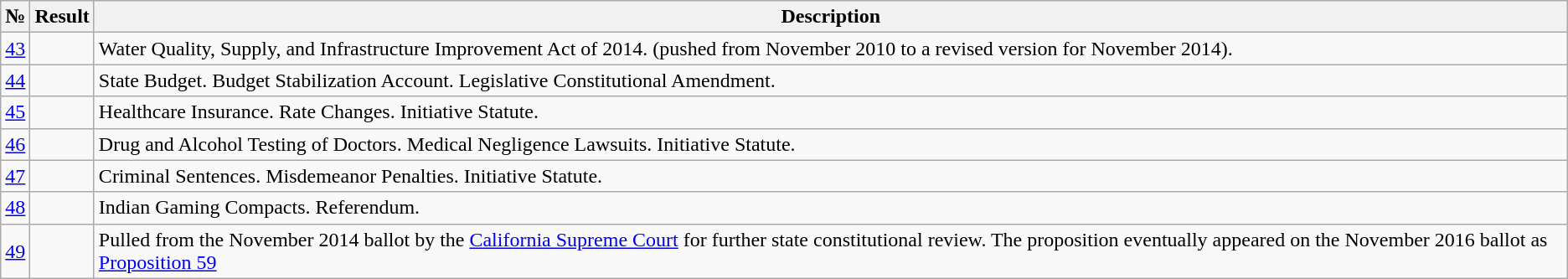<table class="wikitable">
<tr>
<th scope="col">№</th>
<th scope="col">Result</th>
<th scope="col">Description</th>
</tr>
<tr>
<td><a href='#'>43</a></td>
<td></td>
<td>Water Quality, Supply, and Infrastructure Improvement Act of 2014. (pushed from November 2010 to a revised version for November 2014).</td>
</tr>
<tr>
<td><a href='#'>44</a></td>
<td></td>
<td>State Budget. Budget Stabilization Account. Legislative Constitutional Amendment.</td>
</tr>
<tr>
<td><a href='#'>45</a></td>
<td></td>
<td>Healthcare Insurance. Rate Changes. Initiative Statute.</td>
</tr>
<tr>
<td><a href='#'>46</a></td>
<td></td>
<td>Drug and Alcohol Testing of Doctors. Medical Negligence Lawsuits. Initiative Statute.</td>
</tr>
<tr>
<td><a href='#'>47</a></td>
<td></td>
<td>Criminal Sentences. Misdemeanor Penalties. Initiative Statute.</td>
</tr>
<tr>
<td><a href='#'>48</a></td>
<td></td>
<td>Indian Gaming Compacts. Referendum.</td>
</tr>
<tr>
<td><a href='#'>49</a></td>
<td></td>
<td>Pulled from the November 2014 ballot by the <a href='#'>California Supreme Court</a> for further state constitutional review. The proposition eventually appeared on the November 2016 ballot as <a href='#'>Proposition 59</a></td>
</tr>
</table>
